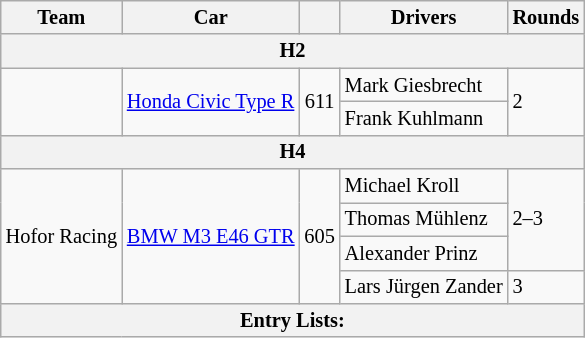<table class="wikitable" style="font-size: 85%;">
<tr>
<th>Team</th>
<th>Car</th>
<th></th>
<th>Drivers</th>
<th>Rounds</th>
</tr>
<tr>
<th colspan="5">H2</th>
</tr>
<tr>
<td rowspan="2"></td>
<td rowspan="2"><a href='#'>Honda Civic Type R</a></td>
<td rowspan="2" align="center">611</td>
<td> Mark Giesbrecht</td>
<td rowspan="2">2</td>
</tr>
<tr>
<td> Frank Kuhlmann</td>
</tr>
<tr>
<th colspan="5">H4</th>
</tr>
<tr>
<td rowspan="4"> Hofor Racing</td>
<td rowspan="4"><a href='#'>BMW M3 E46 GTR</a></td>
<td rowspan="4" align="center">605</td>
<td> Michael Kroll</td>
<td rowspan="3">2–3</td>
</tr>
<tr>
<td> Thomas Mühlenz</td>
</tr>
<tr>
<td> Alexander Prinz</td>
</tr>
<tr>
<td> Lars Jürgen Zander</td>
<td>3</td>
</tr>
<tr>
<th colspan=5>Entry Lists:</th>
</tr>
</table>
